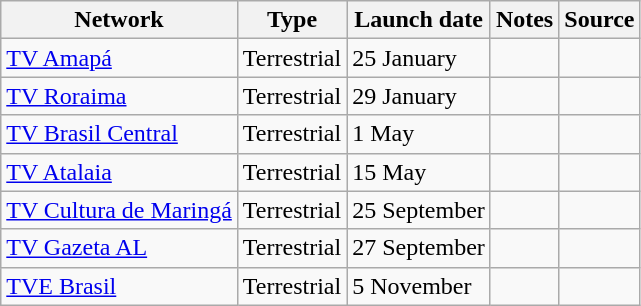<table class="wikitable sortable">
<tr>
<th>Network</th>
<th>Type</th>
<th>Launch date</th>
<th>Notes</th>
<th>Source</th>
</tr>
<tr>
<td><a href='#'>TV Amapá</a></td>
<td>Terrestrial</td>
<td>25 January</td>
<td></td>
<td></td>
</tr>
<tr>
<td><a href='#'>TV Roraima</a></td>
<td>Terrestrial</td>
<td>29 January</td>
<td></td>
<td></td>
</tr>
<tr>
<td><a href='#'>TV Brasil Central</a></td>
<td>Terrestrial</td>
<td>1 May</td>
<td></td>
<td></td>
</tr>
<tr>
<td><a href='#'>TV Atalaia</a></td>
<td>Terrestrial</td>
<td>15 May</td>
<td></td>
<td></td>
</tr>
<tr>
<td><a href='#'>TV Cultura de Maringá</a></td>
<td>Terrestrial</td>
<td>25 September</td>
<td></td>
<td></td>
</tr>
<tr>
<td><a href='#'>TV Gazeta AL</a></td>
<td>Terrestrial</td>
<td>27 September</td>
<td></td>
<td></td>
</tr>
<tr>
<td><a href='#'>TVE Brasil</a></td>
<td>Terrestrial</td>
<td>5 November</td>
<td></td>
<td></td>
</tr>
</table>
